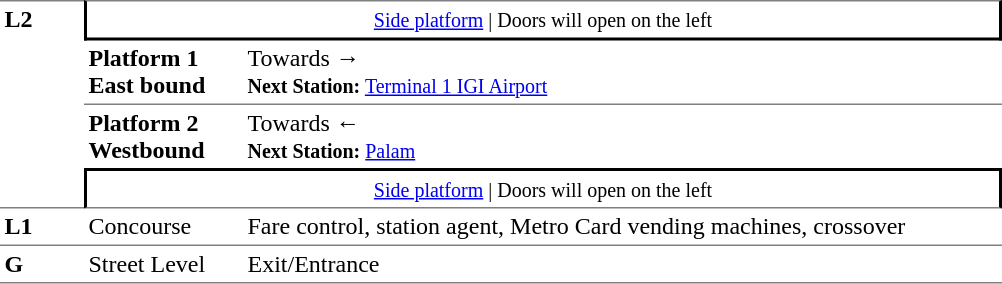<table table border=0 cellspacing=0 cellpadding=3>
<tr>
<td style="border-top:solid 1px grey;border-bottom:solid 1px grey;" width=50 rowspan=4 valign=top><strong>L2</strong></td>
<td style="border-top:solid 1px grey;border-right:solid 2px black;border-left:solid 2px black;border-bottom:solid 2px black;text-align:center;" colspan=2><small><a href='#'>Side platform</a> | Doors will open on the left </small></td>
</tr>
<tr>
<td style="border-bottom:solid 1px grey;" width=100><span><strong>Platform 1</strong><br><strong>East bound</strong></span></td>
<td style="border-bottom:solid 1px grey;" width=500>Towards → <br><small><strong>Next Station:</strong> <a href='#'>Terminal 1 IGI Airport</a></small></td>
</tr>
<tr>
<td><span><strong>Platform 2</strong><br><strong>Westbound</strong></span></td>
<td><span></span>Towards ← <br><small><strong>Next Station:</strong> <a href='#'>Palam</a></small></td>
</tr>
<tr>
<td style="border-top:solid 2px black;border-right:solid 2px black;border-left:solid 2px black;border-bottom:solid 1px grey;text-align:center;" colspan=2><small><a href='#'>Side platform</a> | Doors will open on the left </small></td>
</tr>
<tr>
<td valign=top><strong>L1</strong></td>
<td valign=top>Concourse</td>
<td valign=top>Fare control, station agent, Metro Card vending machines, crossover</td>
</tr>
<tr>
<td style="border-bottom:solid 1px grey;border-top:solid 1px grey;" width=50 valign=top><strong>G</strong></td>
<td style="border-top:solid 1px grey;border-bottom:solid 1px grey;" width=100 valign=top>Street Level</td>
<td style="border-top:solid 1px grey;border-bottom:solid 1px grey;" width=500 valign=top>Exit/Entrance</td>
</tr>
<tr>
</tr>
</table>
